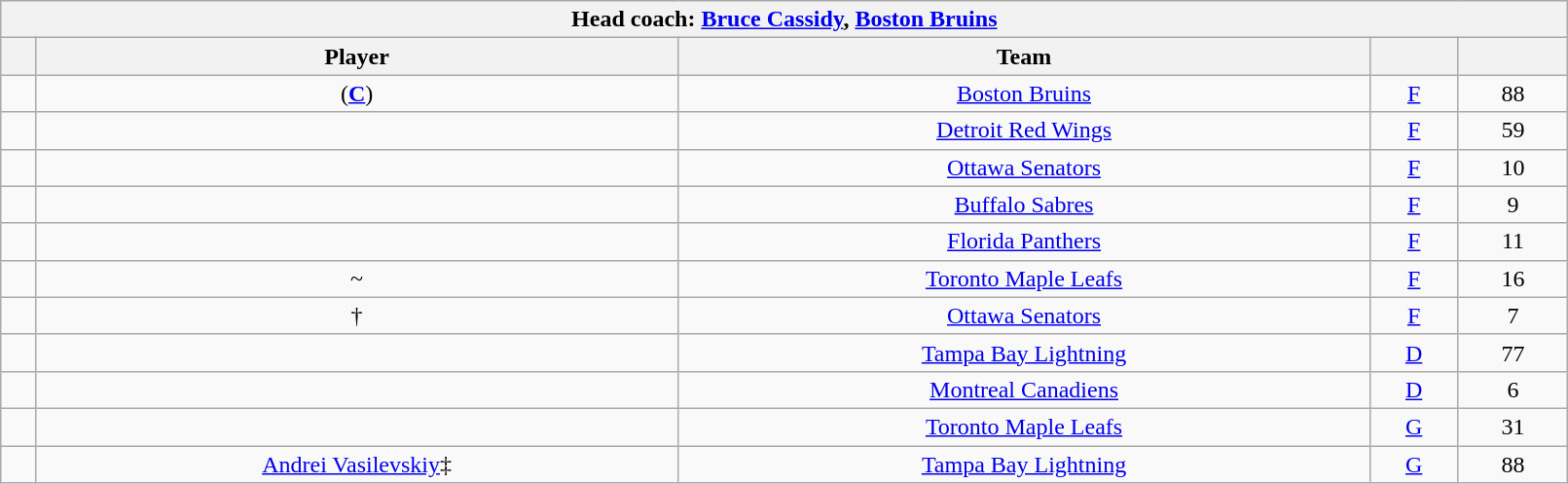<table class="wikitable sortable" style="text-align:center" width="85%">
<tr>
<th colspan=5>Head coach:  <a href='#'>Bruce Cassidy</a>, <a href='#'>Boston Bruins</a></th>
</tr>
<tr>
<th></th>
<th>Player</th>
<th>Team</th>
<th></th>
<th></th>
</tr>
<tr>
<td></td>
<td> (<strong><a href='#'>C</a></strong>)</td>
<td><a href='#'>Boston Bruins</a></td>
<td><a href='#'>F</a></td>
<td>88</td>
</tr>
<tr>
<td></td>
<td></td>
<td><a href='#'>Detroit Red Wings</a></td>
<td><a href='#'>F</a></td>
<td>59</td>
</tr>
<tr>
<td></td>
<td></td>
<td><a href='#'>Ottawa Senators</a></td>
<td><a href='#'>F</a></td>
<td>10</td>
</tr>
<tr>
<td></td>
<td></td>
<td><a href='#'>Buffalo Sabres</a></td>
<td><a href='#'>F</a></td>
<td>9</td>
</tr>
<tr>
<td></td>
<td></td>
<td><a href='#'>Florida Panthers</a></td>
<td><a href='#'>F</a></td>
<td>11</td>
</tr>
<tr>
<td></td>
<td>~</td>
<td><a href='#'>Toronto Maple Leafs</a></td>
<td><a href='#'>F</a></td>
<td>16</td>
</tr>
<tr>
<td></td>
<td>†</td>
<td><a href='#'>Ottawa Senators</a></td>
<td><a href='#'>F</a></td>
<td>7</td>
</tr>
<tr>
<td></td>
<td></td>
<td><a href='#'>Tampa Bay Lightning</a></td>
<td><a href='#'>D</a></td>
<td>77</td>
</tr>
<tr>
<td></td>
<td></td>
<td><a href='#'>Montreal Canadiens</a></td>
<td><a href='#'>D</a></td>
<td>6</td>
</tr>
<tr>
<td></td>
<td></td>
<td><a href='#'>Toronto Maple Leafs</a></td>
<td><a href='#'>G</a></td>
<td>31</td>
</tr>
<tr>
<td></td>
<td><a href='#'>Andrei Vasilevskiy</a>‡</td>
<td><a href='#'>Tampa Bay Lightning</a></td>
<td><a href='#'>G</a></td>
<td>88</td>
</tr>
</table>
